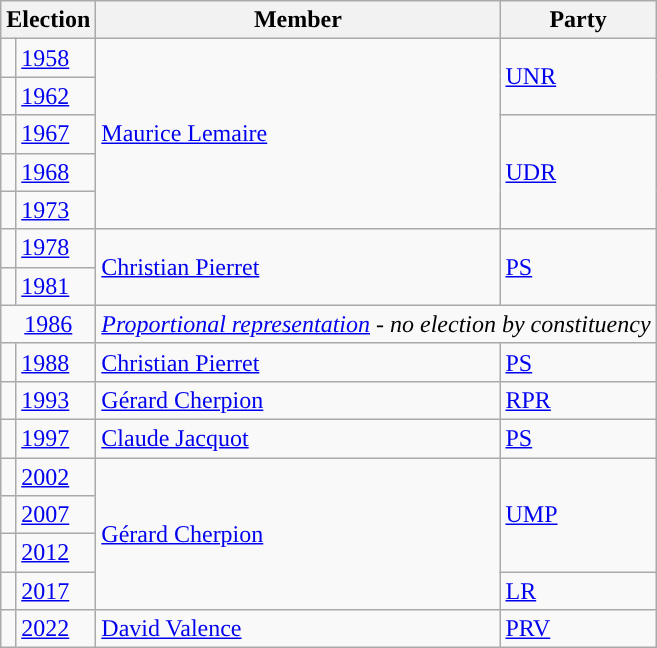<table class="wikitable">
<tr>
<th colspan="2">Election</th>
<th>Member</th>
<th>Party</th>
</tr>
<tr>
<td style="background-color: "></td>
<td><a href='#'>1958</a></td>
<td rowspan="5"><a href='#'>Maurice Lemaire</a></td>
<td rowspan="2"><a href='#'>UNR</a></td>
</tr>
<tr>
<td style="background-color: "></td>
<td><a href='#'>1962</a></td>
</tr>
<tr>
<td style="background-color: "></td>
<td><a href='#'>1967</a></td>
<td rowspan="3"><a href='#'>UDR</a></td>
</tr>
<tr>
<td style="background-color: "></td>
<td><a href='#'>1968</a></td>
</tr>
<tr>
<td style="background-color: "></td>
<td><a href='#'>1973</a></td>
</tr>
<tr>
<td style="background-color: "></td>
<td><a href='#'>1978</a></td>
<td rowspan="2"><a href='#'>Christian Pierret</a></td>
<td rowspan="2"><a href='#'>PS</a></td>
</tr>
<tr>
<td style="background-color: "></td>
<td><a href='#'>1981</a></td>
</tr>
<tr>
<td colspan="2" align="center"><a href='#'>1986</a></td>
<td colspan="2"><em><a href='#'>Proportional representation</a> - no election by constituency</em></td>
</tr>
<tr>
<td style="background-color: "></td>
<td><a href='#'>1988</a></td>
<td><a href='#'>Christian Pierret</a></td>
<td><a href='#'>PS</a></td>
</tr>
<tr>
<td style="background-color: "></td>
<td><a href='#'>1993</a></td>
<td><a href='#'>Gérard Cherpion</a></td>
<td><a href='#'>RPR</a></td>
</tr>
<tr>
<td style="background-color: "></td>
<td><a href='#'>1997</a></td>
<td><a href='#'>Claude Jacquot</a></td>
<td><a href='#'>PS</a></td>
</tr>
<tr>
<td style="background-color: "></td>
<td><a href='#'>2002</a></td>
<td rowspan="4"><a href='#'>Gérard Cherpion</a></td>
<td rowspan="3"><a href='#'>UMP</a></td>
</tr>
<tr>
<td style="background-color: "></td>
<td><a href='#'>2007</a></td>
</tr>
<tr>
<td style="background-color: "></td>
<td><a href='#'>2012</a></td>
</tr>
<tr>
<td style="background-color: "></td>
<td><a href='#'>2017</a></td>
<td><a href='#'>LR</a></td>
</tr>
<tr>
<td style="background-color: "></td>
<td><a href='#'>2022</a></td>
<td><a href='#'>David Valence</a></td>
<td><a href='#'>PRV</a></td>
</tr>
</table>
